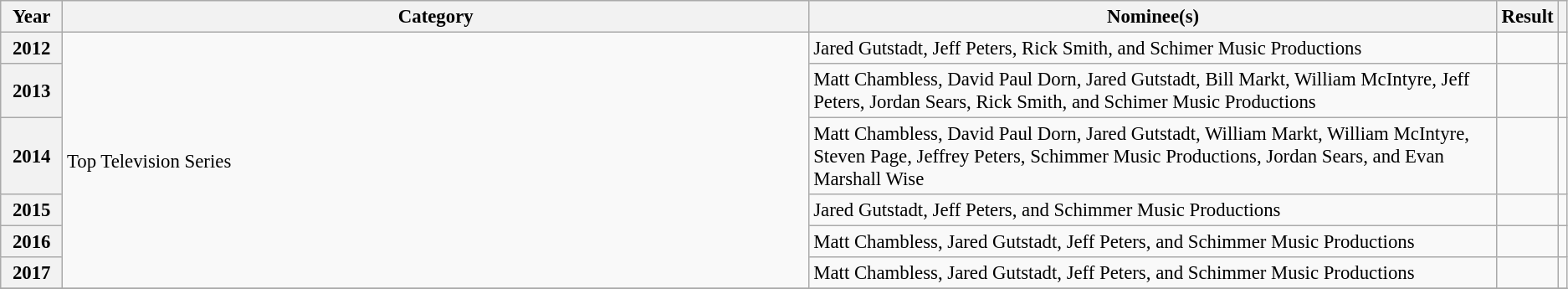<table class="wikitable plainrowheaders" style="font-size: 95%">
<tr>
<th scope="col" style="width:4%;">Year</th>
<th scope="col" style="width:50%;">Category</th>
<th scope="col" style="width:50%;">Nominee(s)</th>
<th scope="col" style="width:6%;">Result</th>
<th scope="col" style="width:4%;"></th>
</tr>
<tr>
<th scope="row">2012</th>
<td rowspan="6">Top Television Series</td>
<td>Jared Gutstadt, Jeff Peters, Rick Smith, and Schimer Music Productions</td>
<td></td>
<td style="text-align:center;"></td>
</tr>
<tr>
<th scope="row">2013</th>
<td>Matt Chambless, David Paul Dorn, Jared Gutstadt, Bill Markt, William McIntyre, Jeff Peters, Jordan Sears, Rick Smith, and Schimer Music Productions</td>
<td></td>
<td style="text-align:center;"></td>
</tr>
<tr>
<th scope="row">2014</th>
<td>Matt Chambless, David Paul Dorn, Jared Gutstadt, William Markt, William McIntyre, Steven Page, Jeffrey Peters, Schimmer Music Productions, Jordan Sears, and Evan Marshall Wise</td>
<td></td>
<td style="text-align:center;"></td>
</tr>
<tr>
<th scope="row">2015</th>
<td>Jared Gutstadt, Jeff Peters, and Schimmer Music Productions</td>
<td></td>
<td style="text-align:center;"></td>
</tr>
<tr>
<th scope="row">2016</th>
<td>Matt Chambless, Jared Gutstadt, Jeff Peters, and Schimmer Music Productions</td>
<td></td>
<td style="text-align:center;"></td>
</tr>
<tr>
<th scope="row">2017</th>
<td>Matt Chambless, Jared Gutstadt, Jeff Peters, and Schimmer Music Productions</td>
<td></td>
<td style="text-align:center;"></td>
</tr>
<tr>
</tr>
</table>
